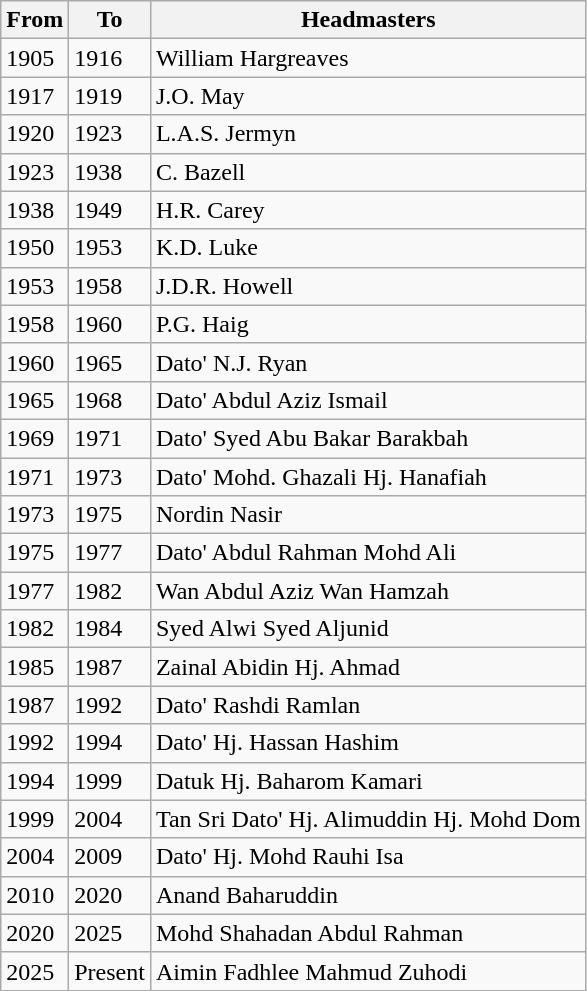<table class="wikitable">
<tr>
<th>From</th>
<th>To</th>
<th>Headmasters</th>
</tr>
<tr>
<td>1905</td>
<td>1916</td>
<td>William Hargreaves</td>
</tr>
<tr>
<td>1917</td>
<td>1919</td>
<td>J.O. May</td>
</tr>
<tr>
<td>1920</td>
<td>1923</td>
<td>L.A.S. Jermyn</td>
</tr>
<tr>
<td>1923</td>
<td>1938</td>
<td>C. Bazell</td>
</tr>
<tr>
<td>1938</td>
<td>1949</td>
<td>H.R. Carey</td>
</tr>
<tr>
<td>1950</td>
<td>1953</td>
<td>K.D. Luke</td>
</tr>
<tr>
<td>1953</td>
<td>1958</td>
<td>J.D.R. Howell</td>
</tr>
<tr>
<td>1958</td>
<td>1960</td>
<td>P.G. Haig</td>
</tr>
<tr>
<td>1960</td>
<td>1965</td>
<td>Dato' N.J. Ryan</td>
</tr>
<tr>
<td>1965</td>
<td>1968</td>
<td>Dato' Abdul Aziz Ismail</td>
</tr>
<tr>
<td>1969</td>
<td>1971</td>
<td>Dato' Syed Abu Bakar Barakbah</td>
</tr>
<tr>
<td>1971</td>
<td>1973</td>
<td>Dato' Mohd. Ghazali Hj. Hanafiah</td>
</tr>
<tr>
<td>1973</td>
<td>1975</td>
<td>Nordin Nasir</td>
</tr>
<tr>
<td>1975</td>
<td>1977</td>
<td>Dato' Abdul Rahman Mohd Ali</td>
</tr>
<tr>
<td>1977</td>
<td>1982</td>
<td>Wan Abdul Aziz Wan Hamzah</td>
</tr>
<tr>
<td>1982</td>
<td>1984</td>
<td>Syed Alwi Syed Aljunid</td>
</tr>
<tr>
<td>1985</td>
<td>1987</td>
<td>Zainal Abidin Hj. Ahmad</td>
</tr>
<tr>
<td>1987</td>
<td>1992</td>
<td>Dato' Rashdi Ramlan</td>
</tr>
<tr>
<td>1992</td>
<td>1994</td>
<td>Dato' Hj. Hassan Hashim</td>
</tr>
<tr>
<td>1994</td>
<td>1999</td>
<td>Datuk Hj. Baharom Kamari</td>
</tr>
<tr>
<td>1999</td>
<td>2004</td>
<td>Tan Sri Dato' Hj. Alimuddin Hj. Mohd Dom</td>
</tr>
<tr>
<td>2004</td>
<td>2009</td>
<td>Dato' Hj. Mohd Rauhi Isa</td>
</tr>
<tr>
<td>2010</td>
<td>2020</td>
<td>Anand Baharuddin</td>
</tr>
<tr>
<td>2020</td>
<td>2025</td>
<td>Mohd Shahadan Abdul Rahman</td>
</tr>
<tr>
<td>2025</td>
<td>Present</td>
<td>Aimin Fadhlee Mahmud Zuhodi</td>
</tr>
</table>
